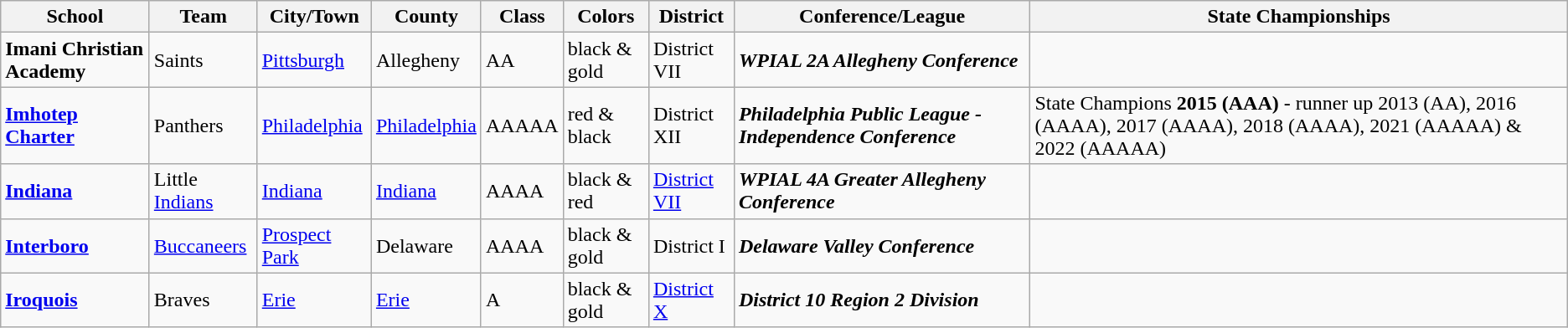<table class="wikitable sortable">
<tr>
<th>School</th>
<th>Team</th>
<th>City/Town</th>
<th>County</th>
<th>Class</th>
<th>Colors</th>
<th>District</th>
<th>Conference/League</th>
<th>State Championships</th>
</tr>
<tr style=#C4D8E2;">
<td><strong>Imani Christian Academy</strong></td>
<td>Saints</td>
<td><a href='#'>Pittsburgh</a></td>
<td>Allegheny</td>
<td>AA</td>
<td> black & gold</td>
<td>District VII</td>
<td><strong><em>WPIAL 2A Allegheny Conference</em></strong></td>
<td></td>
</tr>
<tr style=#C4D8E2;">
<td><strong><a href='#'>Imhotep Charter</a></strong></td>
<td>Panthers</td>
<td><a href='#'>Philadelphia</a></td>
<td><a href='#'>Philadelphia</a></td>
<td>AAAAA</td>
<td> red & black</td>
<td>District XII</td>
<td><strong><em>Philadelphia Public League - Independence Conference</em></strong></td>
<td>State Champions <strong>2015 (AAA)</strong> - runner up 2013 (AA), 2016 (AAAA), 2017 (AAAA), 2018 (AAAA), 2021 (AAAAA) & 2022 (AAAAA)</td>
</tr>
<tr style=#C4D8E2;">
<td><strong><a href='#'>Indiana</a></strong></td>
<td>Little <a href='#'>Indians</a></td>
<td><a href='#'>Indiana</a></td>
<td><a href='#'>Indiana</a></td>
<td>AAAA</td>
<td> black & red</td>
<td><a href='#'>District VII</a></td>
<td><strong><em>WPIAL 4A Greater Allegheny Conference</em></strong></td>
<td></td>
</tr>
<tr style=#C4D8E2;">
<td><strong><a href='#'>Interboro</a></strong></td>
<td><a href='#'>Buccaneers</a></td>
<td><a href='#'>Prospect Park</a></td>
<td>Delaware</td>
<td>AAAA</td>
<td> black & gold</td>
<td>District I</td>
<td><strong><em>Delaware Valley Conference</em></strong></td>
<td></td>
</tr>
<tr style=#C4D8E2;">
<td><strong><a href='#'>Iroquois</a></strong></td>
<td>Braves</td>
<td><a href='#'>Erie</a></td>
<td><a href='#'>Erie</a></td>
<td>A</td>
<td> black & gold</td>
<td><a href='#'>District X</a></td>
<td><strong><em>District 10 Region 2 Division</em></strong></td>
<td></td>
</tr>
</table>
